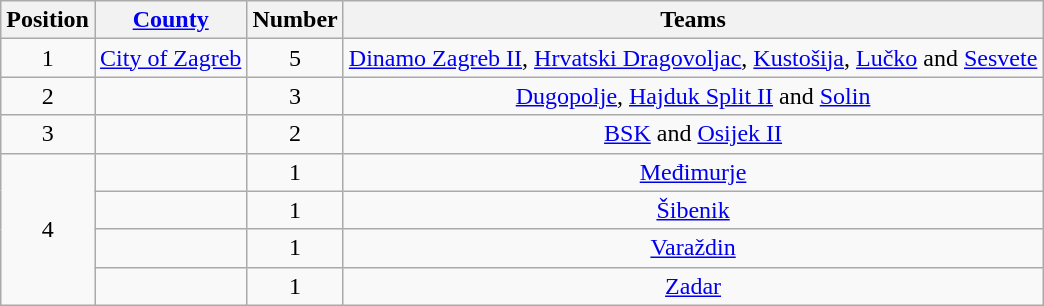<table class="wikitable">
<tr>
<th>Position</th>
<th><a href='#'>County</a></th>
<th>Number</th>
<th>Teams</th>
</tr>
<tr>
<td align=center>1</td>
<td><a href='#'>City of Zagreb</a></td>
<td align=center>5</td>
<td align=center><a href='#'>Dinamo Zagreb II</a>, <a href='#'>Hrvatski Dragovoljac</a>, <a href='#'>Kustošija</a>, <a href='#'>Lučko</a> and <a href='#'>Sesvete</a></td>
</tr>
<tr>
<td align=center>2</td>
<td></td>
<td align=center>3</td>
<td align=center><a href='#'>Dugopolje</a>, <a href='#'>Hajduk Split II</a> and <a href='#'>Solin</a></td>
</tr>
<tr>
<td align=center>3</td>
<td></td>
<td align=center>2</td>
<td align=center><a href='#'>BSK</a> and <a href='#'>Osijek II</a></td>
</tr>
<tr>
<td align=center rowspan="4">4</td>
<td></td>
<td align=center>1</td>
<td align=center><a href='#'>Međimurje</a></td>
</tr>
<tr>
<td></td>
<td align=center>1</td>
<td align=center><a href='#'>Šibenik</a></td>
</tr>
<tr>
<td></td>
<td align=center>1</td>
<td align=center><a href='#'>Varaždin</a></td>
</tr>
<tr>
<td></td>
<td align=center>1</td>
<td align=center><a href='#'>Zadar</a></td>
</tr>
</table>
